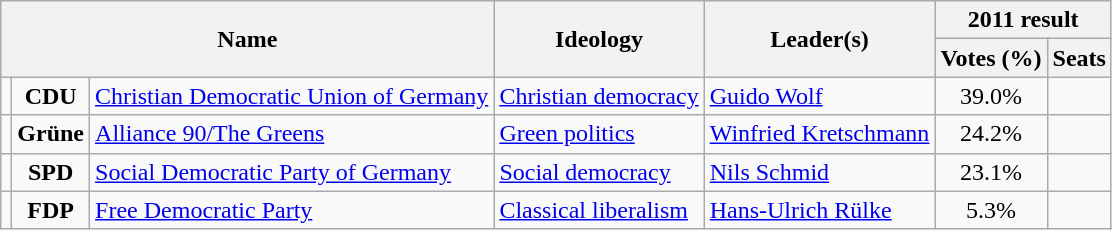<table class="wikitable">
<tr>
<th rowspan=2 colspan=3>Name</th>
<th rowspan=2>Ideology</th>
<th rowspan=2>Leader(s)</th>
<th colspan=2>2011 result</th>
</tr>
<tr>
<th>Votes (%)</th>
<th>Seats</th>
</tr>
<tr>
<td bgcolor=></td>
<td align=center><strong>CDU</strong></td>
<td><a href='#'>Christian Democratic Union of Germany</a><br></td>
<td><a href='#'>Christian democracy</a></td>
<td><a href='#'>Guido Wolf</a></td>
<td align=center>39.0%</td>
<td></td>
</tr>
<tr>
<td bgcolor=></td>
<td align=center><strong>Grüne</strong></td>
<td><a href='#'>Alliance 90/The Greens</a><br></td>
<td><a href='#'>Green politics</a></td>
<td><a href='#'>Winfried Kretschmann</a></td>
<td align=center>24.2%</td>
<td></td>
</tr>
<tr>
<td bgcolor=></td>
<td align=center><strong>SPD</strong></td>
<td><a href='#'>Social Democratic Party of Germany</a><br></td>
<td><a href='#'>Social democracy</a></td>
<td><a href='#'>Nils Schmid</a></td>
<td align=center>23.1%</td>
<td></td>
</tr>
<tr>
<td bgcolor=></td>
<td align=center><strong>FDP</strong></td>
<td><a href='#'>Free Democratic Party</a><br></td>
<td><a href='#'>Classical liberalism</a></td>
<td><a href='#'>Hans-Ulrich Rülke</a></td>
<td align=center>5.3%</td>
<td></td>
</tr>
</table>
